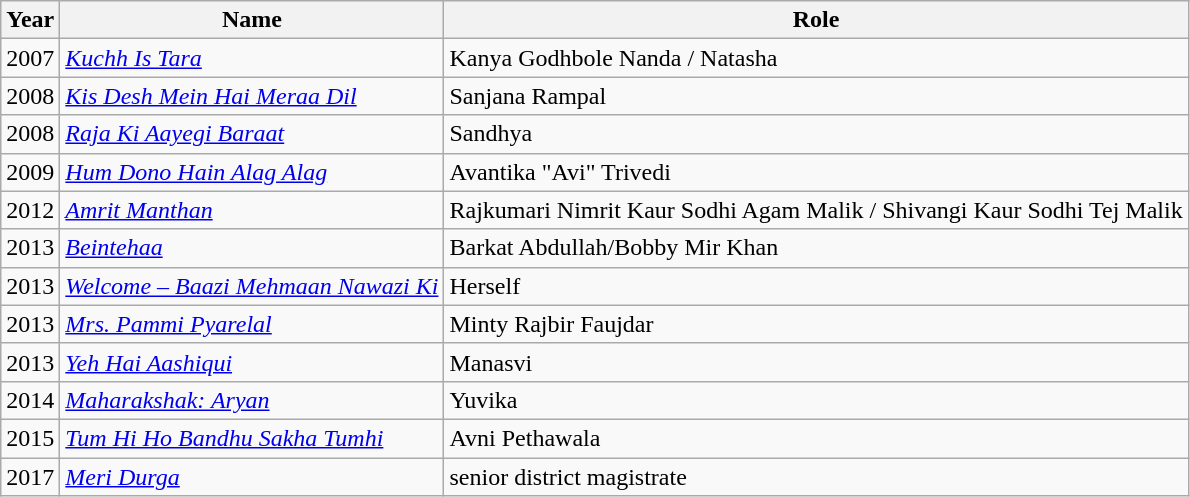<table class="wikitable">
<tr>
<th>Year</th>
<th>Name</th>
<th>Role</th>
</tr>
<tr>
<td>2007</td>
<td><em><a href='#'>Kuchh Is Tara</a></em></td>
<td>Kanya Godhbole Nanda / Natasha</td>
</tr>
<tr>
<td>2008</td>
<td><em><a href='#'>Kis Desh Mein Hai Meraa Dil</a></em></td>
<td>Sanjana Rampal</td>
</tr>
<tr>
<td>2008</td>
<td><em><a href='#'>Raja Ki Aayegi Baraat</a></em></td>
<td>Sandhya</td>
</tr>
<tr>
<td>2009</td>
<td><em><a href='#'>Hum Dono Hain Alag Alag</a></em></td>
<td>Avantika "Avi" Trivedi</td>
</tr>
<tr>
<td>2012</td>
<td><em><a href='#'>Amrit Manthan</a></em></td>
<td>Rajkumari Nimrit Kaur Sodhi Agam Malik / Shivangi Kaur Sodhi Tej Malik</td>
</tr>
<tr>
<td>2013</td>
<td><em><a href='#'>Beintehaa</a></em></td>
<td>Barkat Abdullah/Bobby Mir Khan</td>
</tr>
<tr>
<td>2013</td>
<td><em><a href='#'>Welcome – Baazi Mehmaan Nawazi Ki</a></em></td>
<td>Herself</td>
</tr>
<tr>
<td>2013</td>
<td><em><a href='#'>Mrs. Pammi Pyarelal</a></em></td>
<td>Minty Rajbir Faujdar</td>
</tr>
<tr>
<td>2013</td>
<td><em><a href='#'>Yeh Hai Aashiqui</a></em></td>
<td>Manasvi</td>
</tr>
<tr>
<td>2014</td>
<td><em><a href='#'>Maharakshak: Aryan</a></em></td>
<td>Yuvika</td>
</tr>
<tr>
<td>2015</td>
<td><em><a href='#'>Tum Hi Ho Bandhu Sakha Tumhi</a></em></td>
<td>Avni Pethawala</td>
</tr>
<tr>
<td>2017</td>
<td><em><a href='#'>Meri Durga</a></em></td>
<td>senior district magistrate</td>
</tr>
</table>
